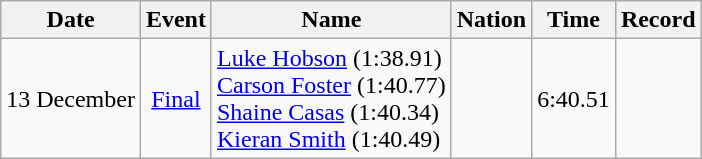<table class="wikitable" style=text-align:center>
<tr>
<th>Date</th>
<th>Event</th>
<th>Name</th>
<th>Nation</th>
<th>Time</th>
<th>Record</th>
</tr>
<tr>
<td>13 December</td>
<td><a href='#'>Final</a></td>
<td align=left><a href='#'>Luke Hobson</a> (1:38.91) <br><a href='#'>Carson Foster</a> (1:40.77)<br><a href='#'>Shaine Casas</a> (1:40.34)<br><a href='#'>Kieran Smith</a> (1:40.49)</td>
<td align="left"></td>
<td>6:40.51</td>
<td></td>
</tr>
</table>
